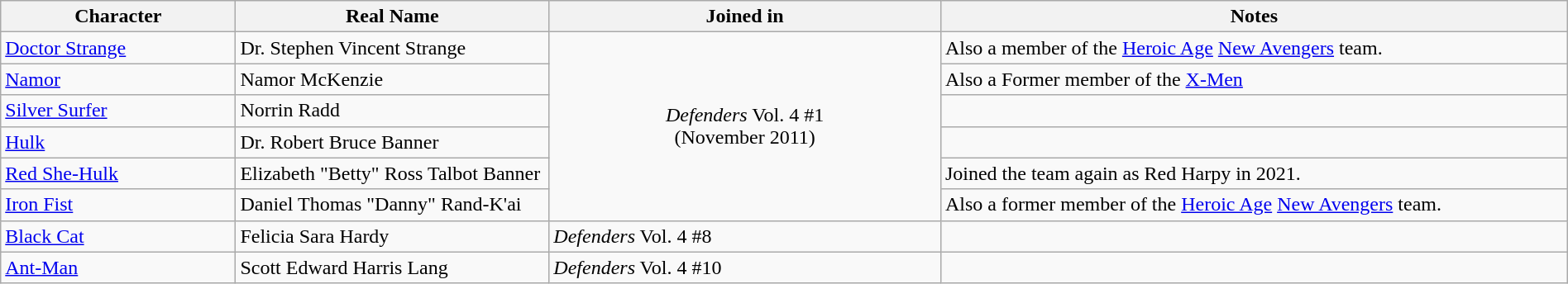<table class="wikitable" style="width:100%;">
<tr>
<th width=15%>Character</th>
<th width=20%>Real Name</th>
<th width=25%>Joined in</th>
<th width=40%>Notes</th>
</tr>
<tr>
<td><a href='#'>Doctor Strange</a></td>
<td>Dr. Stephen Vincent Strange</td>
<td rowspan="6" align="center"><em>Defenders</em> Vol. 4 #1<br>(November 2011)</td>
<td>Also a member of the <a href='#'>Heroic Age</a> <a href='#'>New Avengers</a> team.</td>
</tr>
<tr>
<td><a href='#'>Namor</a></td>
<td>Namor McKenzie</td>
<td>Also a Former member of the <a href='#'>X-Men</a></td>
</tr>
<tr>
<td><a href='#'>Silver Surfer</a></td>
<td>Norrin Radd</td>
<td></td>
</tr>
<tr>
<td><a href='#'>Hulk</a></td>
<td>Dr. Robert Bruce Banner</td>
<td></td>
</tr>
<tr>
<td><a href='#'>Red She-Hulk</a></td>
<td>Elizabeth "Betty" Ross Talbot Banner</td>
<td>Joined the team again as Red Harpy in 2021.</td>
</tr>
<tr>
<td><a href='#'>Iron Fist</a></td>
<td>Daniel Thomas "Danny" Rand-K'ai</td>
<td>Also a former member of the <a href='#'>Heroic Age</a> <a href='#'>New Avengers</a> team.</td>
</tr>
<tr>
<td><a href='#'>Black Cat</a></td>
<td>Felicia Sara Hardy</td>
<td><em>Defenders</em> Vol. 4 #8</td>
<td></td>
</tr>
<tr>
<td><a href='#'>Ant-Man</a></td>
<td>Scott Edward Harris Lang</td>
<td><em>Defenders</em> Vol. 4 #10</td>
<td></td>
</tr>
</table>
